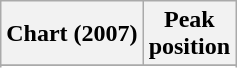<table class="wikitable sortable plainrowheaders" style="text-align:center">
<tr>
<th scope="col">Chart (2007)</th>
<th scope="col">Peak<br> position</th>
</tr>
<tr>
</tr>
<tr>
</tr>
<tr>
</tr>
<tr>
</tr>
</table>
